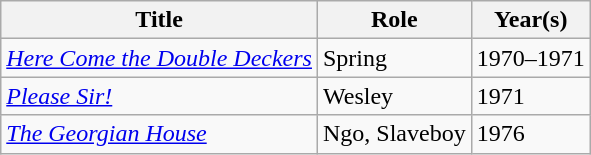<table class="wikitable">
<tr>
<th>Title</th>
<th>Role</th>
<th>Year(s)</th>
</tr>
<tr>
<td><em><a href='#'>Here Come the Double Deckers</a></em></td>
<td>Spring</td>
<td>1970–1971</td>
</tr>
<tr>
<td><em><a href='#'>Please Sir!</a></em></td>
<td>Wesley</td>
<td>1971</td>
</tr>
<tr>
<td><em><a href='#'>The Georgian House</a></em></td>
<td>Ngo, Slaveboy</td>
<td>1976</td>
</tr>
</table>
